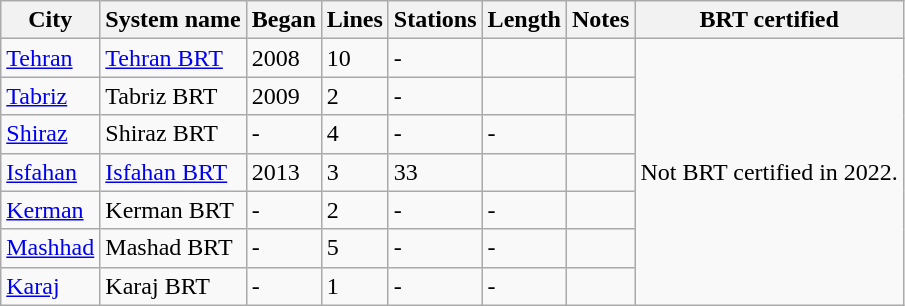<table class="wikitable">
<tr>
<th>City</th>
<th>System name</th>
<th>Began</th>
<th>Lines</th>
<th>Stations</th>
<th>Length</th>
<th>Notes</th>
<th>BRT certified</th>
</tr>
<tr>
<td><a href='#'>Tehran</a></td>
<td><a href='#'>Tehran BRT</a></td>
<td>2008</td>
<td>10</td>
<td>-</td>
<td></td>
<td></td>
<td rowspan="7">Not BRT certified in 2022.</td>
</tr>
<tr>
<td><a href='#'>Tabriz</a></td>
<td>Tabriz BRT</td>
<td>2009</td>
<td>2</td>
<td>-</td>
<td></td>
<td></td>
</tr>
<tr>
<td><a href='#'>Shiraz</a></td>
<td>Shiraz BRT</td>
<td>-</td>
<td>4</td>
<td>-</td>
<td>-</td>
<td></td>
</tr>
<tr>
<td><a href='#'>Isfahan</a></td>
<td><a href='#'>Isfahan BRT</a></td>
<td>2013</td>
<td>3</td>
<td>33</td>
<td></td>
<td></td>
</tr>
<tr>
<td><a href='#'>Kerman</a></td>
<td>Kerman BRT</td>
<td>-</td>
<td>2</td>
<td>-</td>
<td>-</td>
<td></td>
</tr>
<tr>
<td><a href='#'>Mashhad</a></td>
<td>Mashad BRT</td>
<td>-</td>
<td>5</td>
<td>-</td>
<td>-</td>
<td></td>
</tr>
<tr>
<td><a href='#'>Karaj</a></td>
<td>Karaj BRT</td>
<td>-</td>
<td>1</td>
<td>-</td>
<td>-</td>
<td></td>
</tr>
</table>
